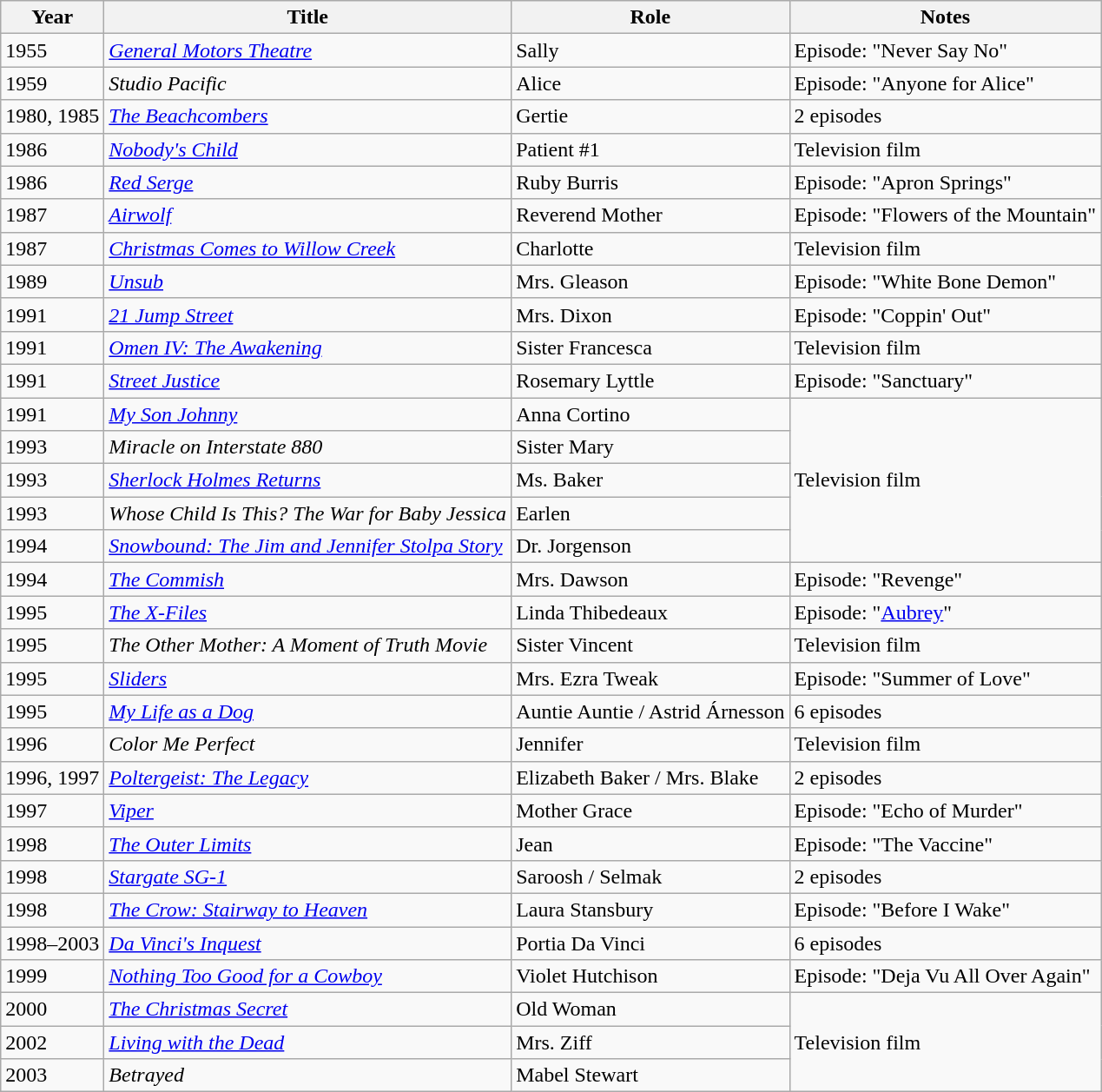<table class="wikitable sortable">
<tr>
<th>Year</th>
<th>Title</th>
<th>Role</th>
<th class="unsortable">Notes</th>
</tr>
<tr>
<td>1955</td>
<td><em><a href='#'>General Motors Theatre</a></em></td>
<td>Sally</td>
<td>Episode: "Never Say No"</td>
</tr>
<tr>
<td>1959</td>
<td><em>Studio Pacific</em></td>
<td>Alice</td>
<td>Episode: "Anyone for Alice"</td>
</tr>
<tr>
<td>1980, 1985</td>
<td data-sort-value="Beachcombers, The"><em><a href='#'>The Beachcombers</a></em></td>
<td>Gertie</td>
<td>2 episodes</td>
</tr>
<tr>
<td>1986</td>
<td><a href='#'><em>Nobody's Child</em></a></td>
<td>Patient #1</td>
<td>Television film</td>
</tr>
<tr>
<td>1986</td>
<td><a href='#'><em>Red Serge</em></a></td>
<td>Ruby Burris</td>
<td>Episode: "Apron Springs"</td>
</tr>
<tr>
<td>1987</td>
<td><em><a href='#'>Airwolf</a></em></td>
<td>Reverend Mother</td>
<td>Episode: "Flowers of the Mountain"</td>
</tr>
<tr>
<td>1987</td>
<td><em><a href='#'>Christmas Comes to Willow Creek</a></em></td>
<td>Charlotte</td>
<td>Television film</td>
</tr>
<tr>
<td>1989</td>
<td><a href='#'><em>Unsub</em></a></td>
<td>Mrs. Gleason</td>
<td>Episode: "White Bone Demon"</td>
</tr>
<tr>
<td>1991</td>
<td><em><a href='#'>21 Jump Street</a></em></td>
<td>Mrs. Dixon</td>
<td>Episode: "Coppin' Out"</td>
</tr>
<tr>
<td>1991</td>
<td><em><a href='#'>Omen IV: The Awakening</a></em></td>
<td>Sister Francesca</td>
<td>Television film</td>
</tr>
<tr>
<td>1991</td>
<td><em><a href='#'>Street Justice</a></em></td>
<td>Rosemary Lyttle</td>
<td>Episode: "Sanctuary"</td>
</tr>
<tr>
<td>1991</td>
<td><em><a href='#'>My Son Johnny</a></em></td>
<td>Anna Cortino</td>
<td rowspan="5">Television film</td>
</tr>
<tr>
<td>1993</td>
<td><em>Miracle on Interstate 880</em></td>
<td>Sister Mary</td>
</tr>
<tr>
<td>1993</td>
<td><em><a href='#'>Sherlock Holmes Returns</a></em></td>
<td>Ms. Baker</td>
</tr>
<tr>
<td>1993</td>
<td><em>Whose Child Is This? The War for Baby Jessica</em></td>
<td>Earlen</td>
</tr>
<tr>
<td>1994</td>
<td><em><a href='#'>Snowbound: The Jim and Jennifer Stolpa Story</a></em></td>
<td>Dr. Jorgenson</td>
</tr>
<tr>
<td>1994</td>
<td data-sort-value="Commish, The"><em><a href='#'>The Commish</a></em></td>
<td>Mrs. Dawson</td>
<td>Episode: "Revenge"</td>
</tr>
<tr>
<td>1995</td>
<td data-sort-value="X-Files, The"><em><a href='#'>The X-Files</a></em></td>
<td>Linda Thibedeaux</td>
<td>Episode: "<a href='#'>Aubrey</a>"</td>
</tr>
<tr>
<td>1995</td>
<td data-sort-value="Other Mother: A Moment of Truth Movie, The"><em>The Other Mother: A Moment of Truth Movie</em></td>
<td>Sister Vincent</td>
<td>Television film</td>
</tr>
<tr>
<td>1995</td>
<td><em><a href='#'>Sliders</a></em></td>
<td>Mrs. Ezra Tweak</td>
<td>Episode: "Summer of Love"</td>
</tr>
<tr>
<td>1995</td>
<td><a href='#'><em>My Life as a Dog</em></a></td>
<td>Auntie Auntie / Astrid Árnesson</td>
<td>6 episodes</td>
</tr>
<tr>
<td>1996</td>
<td><em>Color Me Perfect</em></td>
<td>Jennifer</td>
<td>Television film</td>
</tr>
<tr>
<td>1996, 1997</td>
<td><em><a href='#'>Poltergeist: The Legacy</a></em></td>
<td>Elizabeth Baker / Mrs. Blake</td>
<td>2 episodes</td>
</tr>
<tr>
<td>1997</td>
<td><a href='#'><em>Viper</em></a></td>
<td>Mother Grace</td>
<td>Episode: "Echo of Murder"</td>
</tr>
<tr>
<td>1998</td>
<td data-sort-value="Outer Limits, The"><a href='#'><em>The Outer Limits</em></a></td>
<td>Jean</td>
<td>Episode: "The Vaccine"</td>
</tr>
<tr>
<td>1998</td>
<td><em><a href='#'>Stargate SG-1</a></em></td>
<td>Saroosh / Selmak</td>
<td>2 episodes</td>
</tr>
<tr>
<td>1998</td>
<td data-sort-value="Crow: Stairway to Heaven, The"><em><a href='#'>The Crow: Stairway to Heaven</a></em></td>
<td>Laura Stansbury</td>
<td>Episode: "Before I Wake"</td>
</tr>
<tr>
<td>1998–2003</td>
<td><em><a href='#'>Da Vinci's Inquest</a></em></td>
<td>Portia Da Vinci</td>
<td>6 episodes</td>
</tr>
<tr>
<td>1999</td>
<td><em><a href='#'>Nothing Too Good for a Cowboy</a></em></td>
<td>Violet Hutchison</td>
<td>Episode: "Deja Vu All Over Again"</td>
</tr>
<tr>
<td>2000</td>
<td data-sort-value="Christmas Secret, The"><em><a href='#'>The Christmas Secret</a></em></td>
<td>Old Woman</td>
<td rowspan="3">Television film</td>
</tr>
<tr>
<td>2002</td>
<td><a href='#'><em>Living with the Dead</em></a></td>
<td>Mrs. Ziff</td>
</tr>
<tr>
<td>2003</td>
<td><em>Betrayed</em></td>
<td>Mabel Stewart</td>
</tr>
</table>
